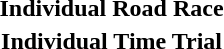<table>
<tr align="center">
<td><strong>Individual Road Race</strong></td>
<td><strong></strong></td>
<td><strong></strong></td>
<td><strong></strong></td>
</tr>
<tr align="center">
<td><strong>Individual Time Trial</strong></td>
<td><strong></strong></td>
<td><strong></strong></td>
<td><strong></strong></td>
</tr>
</table>
